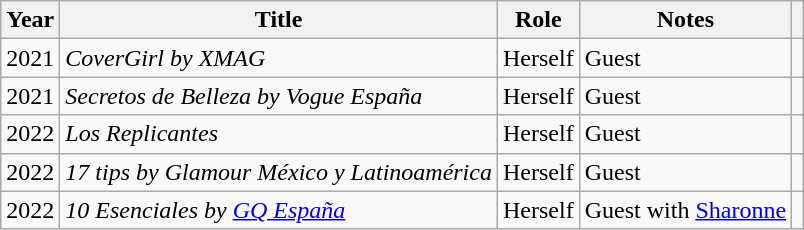<table class="wikitable plainrowheaders sortable">
<tr>
<th scope="col">Year</th>
<th scope="col">Title</th>
<th scope="col">Role</th>
<th scope="col">Notes</th>
<th class="unsortable" style="text-align: center;"></th>
</tr>
<tr>
<td>2021</td>
<td><em>CoverGirl by XMAG </em></td>
<td>Herself</td>
<td>Guest</td>
<td style="text-align: center;"></td>
</tr>
<tr>
<td>2021</td>
<td><em>Secretos de Belleza by Vogue España</em></td>
<td>Herself</td>
<td>Guest</td>
<td style="text-align: center;"></td>
</tr>
<tr>
<td>2022</td>
<td><em>Los Replicantes</em></td>
<td>Herself</td>
<td>Guest</td>
<td style="text-align: center;"></td>
</tr>
<tr>
<td>2022</td>
<td><em>17 tips by Glamour México y Latinoamérica</em></td>
<td>Herself</td>
<td>Guest</td>
<td style="text-align: center;"></td>
</tr>
<tr>
<td>2022</td>
<td><em>10 Esenciales by <a href='#'>GQ España</a></em></td>
<td>Herself</td>
<td>Guest with <a href='#'>Sharonne</a></td>
<td style="text-align: center;"></td>
</tr>
</table>
